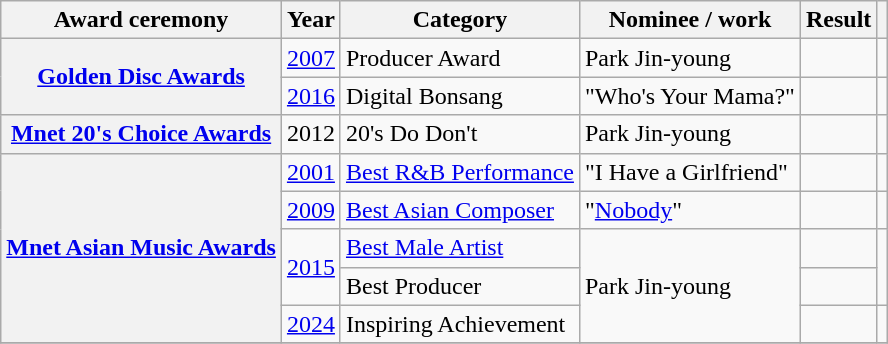<table class="wikitable sortable plainrowheaders">
<tr>
<th scope="col">Award ceremony</th>
<th scope="col">Year</th>
<th scope="col">Category</th>
<th scope="col">Nominee / work</th>
<th scope="col">Result</th>
<th scope="col" class="unsortable"></th>
</tr>
<tr>
<th scope="row" rowspan="2"><a href='#'>Golden Disc Awards</a></th>
<td style="text-align:center"><a href='#'>2007</a></td>
<td>Producer Award</td>
<td>Park Jin-young</td>
<td></td>
<td style="text-align:center"></td>
</tr>
<tr>
<td style="text-align:center"><a href='#'>2016</a></td>
<td>Digital Bonsang</td>
<td>"Who's Your Mama?"</td>
<td></td>
<td style="text-align:center"></td>
</tr>
<tr>
<th scope="row"><a href='#'>Mnet 20's Choice Awards</a></th>
<td style="text-align:center">2012</td>
<td>20's Do Don't</td>
<td>Park Jin-young</td>
<td></td>
<td style="text-align:center"></td>
</tr>
<tr>
<th scope="row" rowspan="5"><a href='#'>Mnet Asian Music Awards</a></th>
<td style="text-align:center"><a href='#'>2001</a></td>
<td><a href='#'>Best R&B Performance</a></td>
<td>"I Have a Girlfriend"</td>
<td></td>
<td style="text-align:center"></td>
</tr>
<tr>
<td style="text-align:center"><a href='#'>2009</a></td>
<td><a href='#'>Best Asian Composer</a></td>
<td>"<a href='#'>Nobody</a>"</td>
<td></td>
<td style="text-align:center"></td>
</tr>
<tr>
<td style="text-align:center" rowspan="2"><a href='#'>2015</a></td>
<td><a href='#'>Best Male Artist</a></td>
<td rowspan="3">Park Jin-young</td>
<td></td>
<td style="text-align:center" rowspan="2"></td>
</tr>
<tr>
<td>Best Producer</td>
<td></td>
</tr>
<tr>
<td style="text-align:center"><a href='#'>2024</a></td>
<td>Inspiring Achievement</td>
<td></td>
<td style="text-align:center"></td>
</tr>
<tr>
</tr>
</table>
